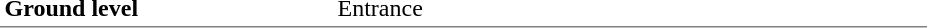<table table border=0 cellspacing=0 cellpadding=3>
<tr>
<td style="border-bottom:solid 1px gray;" width=110 rowspan=10 valign=top><strong>Ground level</strong></td>
</tr>
<tr>
<td style="border-bottom:solid 1px gray;" width=100 rowspan=2 valign=top></td>
<td style="border-bottom:solid 1px gray;" width=390 rowspan=2 valign=top>Entrance</td>
</tr>
</table>
